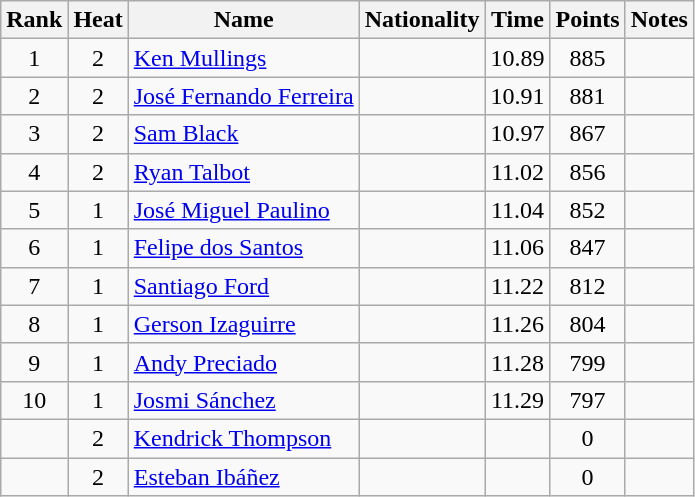<table class="wikitable sortable" style="text-align:center">
<tr>
<th>Rank</th>
<th>Heat</th>
<th>Name</th>
<th>Nationality</th>
<th>Time</th>
<th>Points</th>
<th>Notes</th>
</tr>
<tr>
<td>1</td>
<td>2</td>
<td align=left><a href='#'>Ken Mullings</a></td>
<td align=left></td>
<td>10.89</td>
<td>885</td>
<td></td>
</tr>
<tr>
<td>2</td>
<td>2</td>
<td align=left><a href='#'>José Fernando Ferreira</a></td>
<td align=left></td>
<td>10.91</td>
<td>881</td>
<td></td>
</tr>
<tr>
<td>3</td>
<td>2</td>
<td align=left><a href='#'>Sam Black</a></td>
<td align=left></td>
<td>10.97</td>
<td>867</td>
<td></td>
</tr>
<tr>
<td>4</td>
<td>2</td>
<td align=left><a href='#'>Ryan Talbot</a></td>
<td align=left></td>
<td>11.02</td>
<td>856</td>
<td></td>
</tr>
<tr>
<td>5</td>
<td>1</td>
<td align=left><a href='#'>José Miguel Paulino</a></td>
<td align=left></td>
<td>11.04</td>
<td>852</td>
<td></td>
</tr>
<tr>
<td>6</td>
<td>1</td>
<td align=left><a href='#'>Felipe dos Santos</a></td>
<td align=left></td>
<td>11.06</td>
<td>847</td>
<td></td>
</tr>
<tr>
<td>7</td>
<td>1</td>
<td align=left><a href='#'>Santiago Ford</a></td>
<td align=left></td>
<td>11.22</td>
<td>812</td>
<td></td>
</tr>
<tr>
<td>8</td>
<td>1</td>
<td align=left><a href='#'>Gerson Izaguirre</a></td>
<td align=left></td>
<td>11.26</td>
<td>804</td>
<td></td>
</tr>
<tr>
<td>9</td>
<td>1</td>
<td align=left><a href='#'>Andy Preciado</a></td>
<td align=left></td>
<td>11.28</td>
<td>799</td>
<td></td>
</tr>
<tr>
<td>10</td>
<td>1</td>
<td align=left><a href='#'>Josmi Sánchez</a></td>
<td align=left></td>
<td>11.29</td>
<td>797</td>
<td></td>
</tr>
<tr>
<td></td>
<td>2</td>
<td align=left><a href='#'>Kendrick Thompson</a></td>
<td align=left></td>
<td></td>
<td>0</td>
<td></td>
</tr>
<tr>
<td></td>
<td>2</td>
<td align=left><a href='#'>Esteban Ibáñez</a></td>
<td align=left></td>
<td></td>
<td>0</td>
<td></td>
</tr>
</table>
